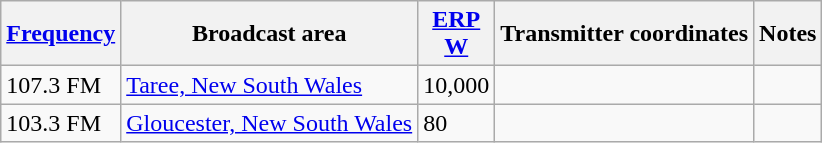<table class="wikitable sortable">
<tr>
<th data-sort-type="number"><a href='#'>Frequency</a></th>
<th>Broadcast area</th>
<th data-sort-type="number"><a href='#'>ERP</a><br><a href='#'>W</a></th>
<th class="unsortable">Transmitter coordinates</th>
<th class="unsortable">Notes</th>
</tr>
<tr>
<td>107.3 FM</td>
<td><a href='#'>Taree, New South Wales</a></td>
<td>10,000</td>
<td></td>
<td></td>
</tr>
<tr>
<td>103.3 FM</td>
<td><a href='#'>Gloucester, New South Wales</a></td>
<td>80</td>
<td></td>
<td></td>
</tr>
</table>
